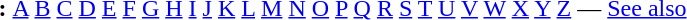<table id="toc" border="0">
<tr>
<th>:</th>
<td><a href='#'>A</a> <a href='#'>B</a> <a href='#'>C</a> <a href='#'>D</a> <a href='#'>E</a> <a href='#'>F</a> <a href='#'>G</a> <a href='#'>H</a> <a href='#'>I</a> <a href='#'>J</a> <a href='#'>K</a> <a href='#'>L</a> <a href='#'>M</a> <a href='#'>N</a> <a href='#'>O</a> <a href='#'>P</a> <a href='#'>Q</a> <a href='#'>R</a> <a href='#'>S</a> <a href='#'>T</a> <a href='#'>U</a> <a href='#'>V</a> <a href='#'>W</a> <a href='#'>X</a> <a href='#'>Y</a>  <a href='#'>Z</a> — <a href='#'>See also</a></td>
</tr>
</table>
